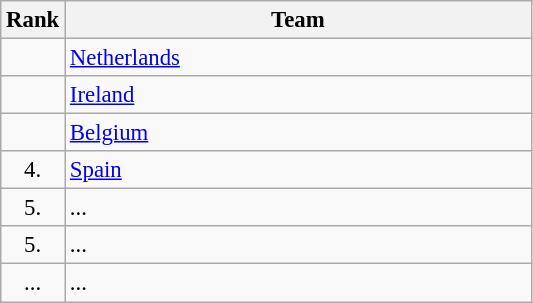<table class="wikitable" style="font-size:95%;">
<tr>
<th>Rank</th>
<th align="left" style="width: 20em">Team</th>
</tr>
<tr>
<td align="center"></td>
<td> <a href='#'>Netherlands</a></td>
</tr>
<tr>
<td align="center"></td>
<td> <a href='#'>Ireland</a></td>
</tr>
<tr>
<td align="center"></td>
<td> <a href='#'>Belgium</a></td>
</tr>
<tr>
<td align="center">4.</td>
<td> <a href='#'>Spain</a></td>
</tr>
<tr>
<td align="center">5.</td>
<td>...</td>
</tr>
<tr>
<td align="center">5.</td>
<td>...</td>
</tr>
<tr>
<td align="center">...</td>
<td>...</td>
</tr>
</table>
